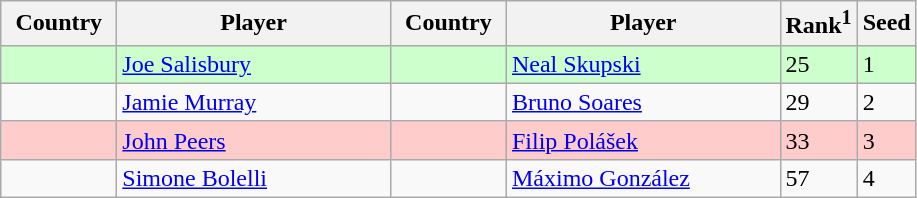<table class="sortable wikitable">
<tr>
<th width="70">Country</th>
<th width="175">Player</th>
<th width="70">Country</th>
<th width="175">Player</th>
<th>Rank<sup>1</sup></th>
<th>Seed</th>
</tr>
<tr bgcolor=#cfc>
<td></td>
<td><a href='#'>Joe Salisbury</a></td>
<td></td>
<td><a href='#'>Neal Skupski</a></td>
<td>25</td>
<td>1</td>
</tr>
<tr>
<td></td>
<td><a href='#'>Jamie Murray</a></td>
<td></td>
<td><a href='#'>Bruno Soares</a></td>
<td>29</td>
<td>2</td>
</tr>
<tr bgcolor=#fcc>
<td></td>
<td><a href='#'>John Peers</a></td>
<td></td>
<td><a href='#'>Filip Polášek</a></td>
<td>33</td>
<td>3</td>
</tr>
<tr>
<td></td>
<td><a href='#'>Simone Bolelli</a></td>
<td></td>
<td><a href='#'>Máximo González</a></td>
<td>57</td>
<td>4</td>
</tr>
</table>
